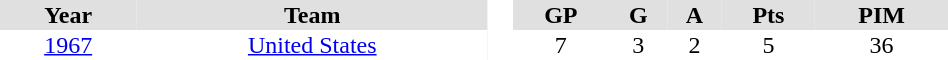<table border="0" cellpadding="1" cellspacing="0" style="text-align:center; width:50%">
<tr ALIGN="center" bgcolor="#e0e0e0">
<th>Year</th>
<th>Team</th>
<th ALIGN="center" rowspan="99" bgcolor="#ffffff"> </th>
<th>GP</th>
<th>G</th>
<th>A</th>
<th>Pts</th>
<th>PIM</th>
</tr>
<tr ALIGN="center">
<td><a href='#'>1967</a></td>
<td><a href='#'>United States</a></td>
<td>7</td>
<td>3</td>
<td>2</td>
<td>5</td>
<td>36</td>
</tr>
<tr>
</tr>
</table>
